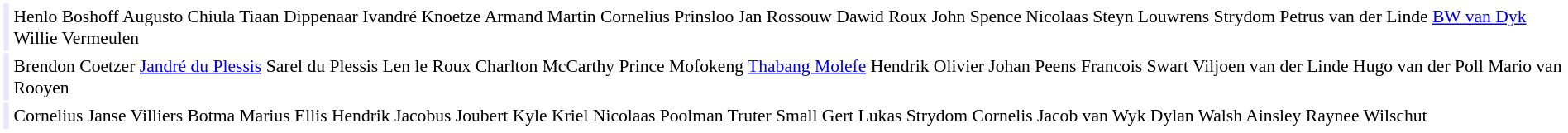<table cellpadding="2" style="border: 1px solid white; font-size:90%;">
<tr>
<td style="text-align:right;" bgcolor="lavender"></td>
<td style="text-align:left;">Henlo Boshoff Augusto Chiula Tiaan Dippenaar Ivandré Knoetze Armand Martin Cornelius Prinsloo Jan Rossouw Dawid Roux John Spence Nicolaas Steyn Louwrens Strydom Petrus van der Linde <a href='#'>BW van Dyk</a> Willie Vermeulen</td>
</tr>
<tr>
<td style="text-align:right;" bgcolor="lavender"></td>
<td style="text-align:left;">Brendon Coetzer <a href='#'>Jandré du Plessis</a> Sarel du Plessis Len le Roux Charlton McCarthy Prince Mofokeng <a href='#'>Thabang Molefe</a> Hendrik Olivier Johan Peens Francois Swart Viljoen van der Linde Hugo van der Poll Mario van Rooyen</td>
</tr>
<tr>
<td style="text-align:right;" bgcolor="lavender"></td>
<td style="text-align:left;">Cornelius Janse Villiers Botma Marius Ellis Hendrik Jacobus Joubert Kyle Kriel Nicolaas Poolman Truter Small Gert Lukas Strydom Cornelis Jacob van Wyk Dylan Walsh Ainsley Raynee Wilschut</td>
</tr>
</table>
